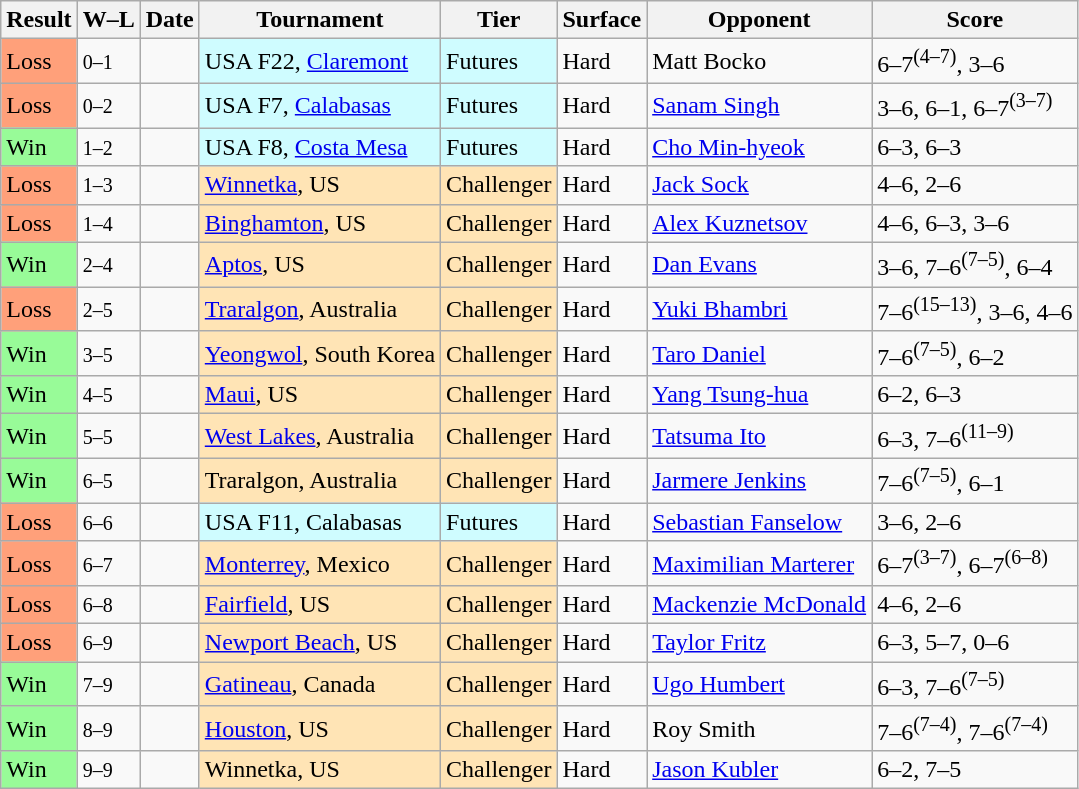<table class="sortable wikitable">
<tr>
<th>Result</th>
<th class="unsortable">W–L</th>
<th>Date</th>
<th>Tournament</th>
<th>Tier</th>
<th>Surface</th>
<th>Opponent</th>
<th class="unsortable">Score</th>
</tr>
<tr>
<td bgcolor=FFA07A>Loss</td>
<td><small>0–1</small></td>
<td></td>
<td style="background:#cffcff;">USA F22, <a href='#'>Claremont</a></td>
<td style="background:#cffcff;">Futures</td>
<td>Hard</td>
<td> Matt Bocko</td>
<td>6–7<sup>(4–7)</sup>, 3–6</td>
</tr>
<tr>
<td bgcolor=FFA07A>Loss</td>
<td><small>0–2</small></td>
<td></td>
<td style="background:#cffcff;">USA F7, <a href='#'>Calabasas</a></td>
<td style="background:#cffcff;">Futures</td>
<td>Hard</td>
<td> <a href='#'>Sanam Singh</a></td>
<td>3–6, 6–1, 6–7<sup>(3–7)</sup></td>
</tr>
<tr>
<td bgcolor=98FB98>Win</td>
<td><small>1–2</small></td>
<td></td>
<td style="background:#cffcff;">USA F8, <a href='#'>Costa Mesa</a></td>
<td style="background:#cffcff;">Futures</td>
<td>Hard</td>
<td> <a href='#'>Cho Min-hyeok</a></td>
<td>6–3, 6–3</td>
</tr>
<tr>
<td bgcolor=FFA07A>Loss</td>
<td><small>1–3</small></td>
<td><a href='#'></a></td>
<td style="background:moccasin;"><a href='#'>Winnetka</a>, US</td>
<td style="background:moccasin;">Challenger</td>
<td>Hard</td>
<td> <a href='#'>Jack Sock</a></td>
<td>4–6, 2–6</td>
</tr>
<tr>
<td bgcolor=FFA07A>Loss</td>
<td><small>1–4</small></td>
<td><a href='#'></a></td>
<td style="background:moccasin;"><a href='#'>Binghamton</a>, US</td>
<td style="background:moccasin;">Challenger</td>
<td>Hard</td>
<td> <a href='#'>Alex Kuznetsov</a></td>
<td>4–6, 6–3, 3–6</td>
</tr>
<tr>
<td bgcolor=98FB98>Win</td>
<td><small>2–4</small></td>
<td><a href='#'></a></td>
<td style="background:moccasin;"><a href='#'>Aptos</a>, US</td>
<td style="background:moccasin;">Challenger</td>
<td>Hard</td>
<td> <a href='#'>Dan Evans</a></td>
<td>3–6, 7–6<sup>(7–5)</sup>, 6–4</td>
</tr>
<tr>
<td bgcolor=FFA07A>Loss</td>
<td><small>2–5</small></td>
<td><a href='#'></a></td>
<td style="background:moccasin;"><a href='#'>Traralgon</a>, Australia</td>
<td style="background:moccasin;">Challenger</td>
<td>Hard</td>
<td> <a href='#'>Yuki Bhambri</a></td>
<td>7–6<sup>(15–13)</sup>, 3–6, 4–6</td>
</tr>
<tr>
<td bgcolor=98FB98>Win</td>
<td><small>3–5</small></td>
<td><a href='#'></a></td>
<td style="background:moccasin;"><a href='#'>Yeongwol</a>, South Korea</td>
<td style="background:moccasin;">Challenger</td>
<td>Hard</td>
<td> <a href='#'>Taro Daniel</a></td>
<td>7–6<sup>(7–5)</sup>, 6–2</td>
</tr>
<tr>
<td bgcolor=98FB98>Win</td>
<td><small>4–5</small></td>
<td><a href='#'></a></td>
<td style="background:moccasin;"><a href='#'>Maui</a>, US</td>
<td style="background:moccasin;">Challenger</td>
<td>Hard</td>
<td> <a href='#'>Yang Tsung-hua</a></td>
<td>6–2, 6–3</td>
</tr>
<tr>
<td bgcolor=98FB98>Win</td>
<td><small>5–5</small></td>
<td><a href='#'></a></td>
<td style="background:moccasin;"><a href='#'>West Lakes</a>, Australia</td>
<td style="background:moccasin;">Challenger</td>
<td>Hard</td>
<td> <a href='#'>Tatsuma Ito</a></td>
<td>6–3, 7–6<sup>(11–9)</sup></td>
</tr>
<tr>
<td bgcolor=98FB98>Win</td>
<td><small>6–5</small></td>
<td><a href='#'></a></td>
<td style="background:moccasin;">Traralgon, Australia</td>
<td style="background:moccasin;">Challenger</td>
<td>Hard</td>
<td> <a href='#'>Jarmere Jenkins</a></td>
<td>7–6<sup>(7–5)</sup>, 6–1</td>
</tr>
<tr>
<td bgcolor=FFA07A>Loss</td>
<td><small>6–6</small></td>
<td></td>
<td style="background:#cffcff;">USA F11, Calabasas</td>
<td style="background:#cffcff;">Futures</td>
<td>Hard</td>
<td> <a href='#'>Sebastian Fanselow</a></td>
<td>3–6, 2–6</td>
</tr>
<tr>
<td bgcolor=FFA07A>Loss</td>
<td><small>6–7</small></td>
<td><a href='#'></a></td>
<td style="background:moccasin;"><a href='#'>Monterrey</a>, Mexico</td>
<td style="background:moccasin;">Challenger</td>
<td>Hard</td>
<td> <a href='#'>Maximilian Marterer</a></td>
<td>6–7<sup>(3–7)</sup>, 6–7<sup>(6–8)</sup></td>
</tr>
<tr>
<td bgcolor=FFA07A>Loss</td>
<td><small>6–8</small></td>
<td><a href='#'></a></td>
<td style="background:moccasin;"><a href='#'>Fairfield</a>, US</td>
<td style="background:moccasin;">Challenger</td>
<td>Hard</td>
<td> <a href='#'>Mackenzie McDonald</a></td>
<td>4–6, 2–6</td>
</tr>
<tr>
<td bgcolor=FFA07A>Loss</td>
<td><small>6–9</small></td>
<td><a href='#'></a></td>
<td style="background:moccasin;"><a href='#'>Newport Beach</a>, US</td>
<td style="background:moccasin;">Challenger</td>
<td>Hard</td>
<td> <a href='#'>Taylor Fritz</a></td>
<td>6–3, 5–7, 0–6</td>
</tr>
<tr>
<td bgcolor=98FB98>Win</td>
<td><small>7–9</small></td>
<td><a href='#'></a></td>
<td style="background:moccasin;"><a href='#'>Gatineau</a>, Canada</td>
<td style="background:moccasin;">Challenger</td>
<td>Hard</td>
<td> <a href='#'>Ugo Humbert</a></td>
<td>6–3, 7–6<sup>(7–5)</sup></td>
</tr>
<tr>
<td bgcolor=98FB98>Win</td>
<td><small>8–9</small></td>
<td><a href='#'></a></td>
<td style="background:moccasin;"><a href='#'>Houston</a>, US</td>
<td style="background:moccasin;">Challenger</td>
<td>Hard</td>
<td> Roy Smith</td>
<td>7–6<sup>(7–4)</sup>, 7–6<sup>(7–4)</sup></td>
</tr>
<tr>
<td bgcolor=98FB98>Win</td>
<td><small>9–9</small></td>
<td><a href='#'></a></td>
<td style="background:moccasin;">Winnetka, US</td>
<td style="background:moccasin;">Challenger</td>
<td>Hard</td>
<td> <a href='#'>Jason Kubler</a></td>
<td>6–2, 7–5</td>
</tr>
</table>
